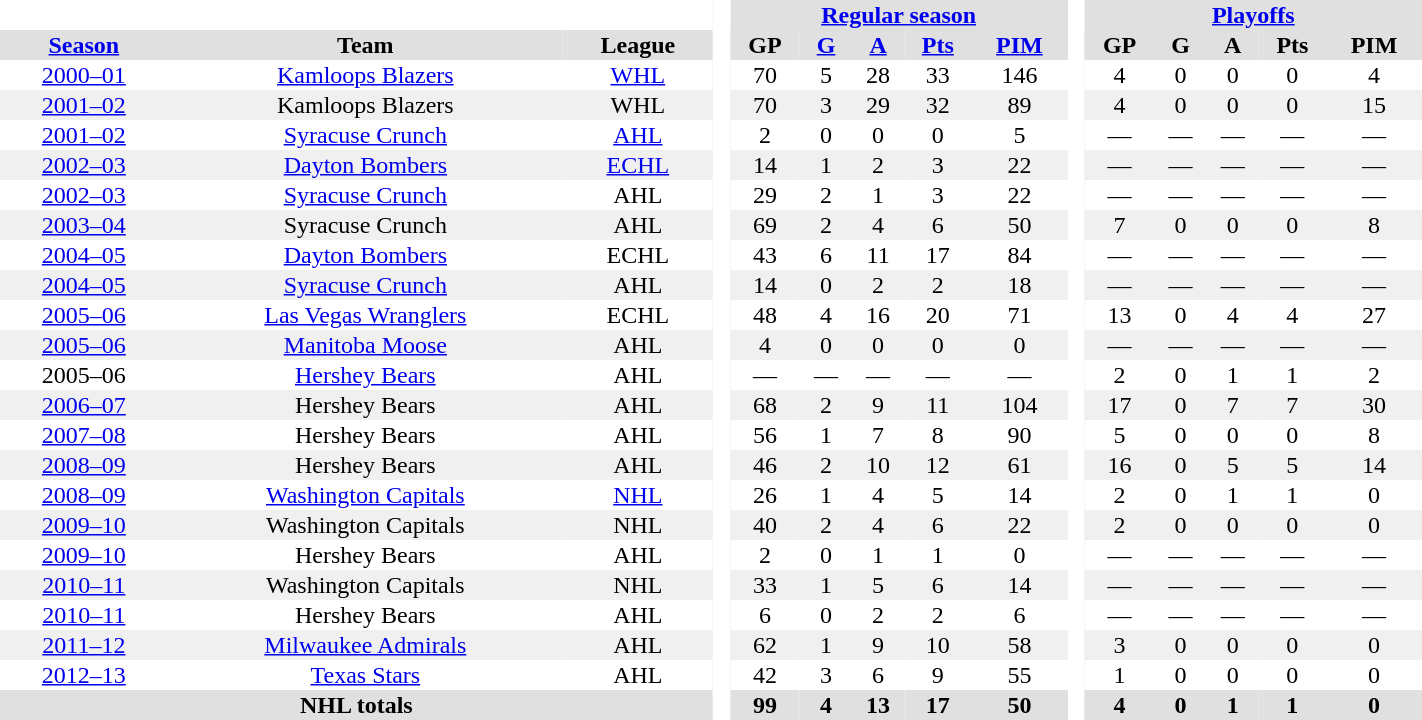<table border="0" cellpadding="1" cellspacing="0" ID="Table3" style="text-align:center; width:75%">
<tr bgcolor="#e0e0e0">
<th colspan="3" bgcolor="#ffffff"> </th>
<th rowspan="99" bgcolor="#ffffff"> </th>
<th colspan="5"><a href='#'>Regular season</a></th>
<th rowspan="99" bgcolor="#ffffff"> </th>
<th colspan="5"><a href='#'>Playoffs</a></th>
</tr>
<tr bgcolor="#e0e0e0">
<th><a href='#'>Season</a></th>
<th>Team</th>
<th>League</th>
<th>GP</th>
<th><a href='#'>G</a></th>
<th><a href='#'>A</a></th>
<th><a href='#'>Pts</a></th>
<th><a href='#'>PIM</a></th>
<th>GP</th>
<th>G</th>
<th>A</th>
<th>Pts</th>
<th>PIM</th>
</tr>
<tr>
<td><a href='#'>2000–01</a></td>
<td><a href='#'>Kamloops Blazers</a></td>
<td><a href='#'>WHL</a></td>
<td>70</td>
<td>5</td>
<td>28</td>
<td>33</td>
<td>146</td>
<td>4</td>
<td>0</td>
<td>0</td>
<td>0</td>
<td>4</td>
</tr>
<tr bgcolor="#f0f0f0">
<td><a href='#'>2001–02</a></td>
<td>Kamloops Blazers</td>
<td>WHL</td>
<td>70</td>
<td>3</td>
<td>29</td>
<td>32</td>
<td>89</td>
<td>4</td>
<td>0</td>
<td>0</td>
<td>0</td>
<td>15</td>
</tr>
<tr>
<td><a href='#'>2001–02</a></td>
<td><a href='#'>Syracuse Crunch</a></td>
<td><a href='#'>AHL</a></td>
<td>2</td>
<td>0</td>
<td>0</td>
<td>0</td>
<td>5</td>
<td>—</td>
<td>—</td>
<td>—</td>
<td>—</td>
<td>—</td>
</tr>
<tr bgcolor="#f0f0f0">
<td><a href='#'>2002–03</a></td>
<td><a href='#'>Dayton Bombers</a></td>
<td><a href='#'>ECHL</a></td>
<td>14</td>
<td>1</td>
<td>2</td>
<td>3</td>
<td>22</td>
<td>—</td>
<td>—</td>
<td>—</td>
<td>—</td>
<td>—</td>
</tr>
<tr>
<td><a href='#'>2002–03</a></td>
<td><a href='#'>Syracuse Crunch</a></td>
<td>AHL</td>
<td>29</td>
<td>2</td>
<td>1</td>
<td>3</td>
<td>22</td>
<td>—</td>
<td>—</td>
<td>—</td>
<td>—</td>
<td>—</td>
</tr>
<tr bgcolor="#f0f0f0">
<td><a href='#'>2003–04</a></td>
<td>Syracuse Crunch</td>
<td>AHL</td>
<td>69</td>
<td>2</td>
<td>4</td>
<td>6</td>
<td>50</td>
<td>7</td>
<td>0</td>
<td>0</td>
<td>0</td>
<td>8</td>
</tr>
<tr>
<td><a href='#'>2004–05</a></td>
<td><a href='#'>Dayton Bombers</a></td>
<td>ECHL</td>
<td>43</td>
<td>6</td>
<td>11</td>
<td>17</td>
<td>84</td>
<td>—</td>
<td>—</td>
<td>—</td>
<td>—</td>
<td>—</td>
</tr>
<tr bgcolor="#f0f0f0">
<td><a href='#'>2004–05</a></td>
<td><a href='#'>Syracuse Crunch</a></td>
<td>AHL</td>
<td>14</td>
<td>0</td>
<td>2</td>
<td>2</td>
<td>18</td>
<td>—</td>
<td>—</td>
<td>—</td>
<td>—</td>
<td>—</td>
</tr>
<tr>
<td><a href='#'>2005–06</a></td>
<td><a href='#'>Las Vegas Wranglers</a></td>
<td>ECHL</td>
<td>48</td>
<td>4</td>
<td>16</td>
<td>20</td>
<td>71</td>
<td>13</td>
<td>0</td>
<td>4</td>
<td>4</td>
<td>27</td>
</tr>
<tr bgcolor="#f0f0f0">
<td><a href='#'>2005–06</a></td>
<td><a href='#'>Manitoba Moose</a></td>
<td>AHL</td>
<td>4</td>
<td>0</td>
<td>0</td>
<td>0</td>
<td>0</td>
<td>—</td>
<td>—</td>
<td>—</td>
<td>—</td>
<td>—</td>
</tr>
<tr>
<td>2005–06</td>
<td><a href='#'>Hershey Bears</a></td>
<td>AHL</td>
<td>—</td>
<td>—</td>
<td>—</td>
<td>—</td>
<td>—</td>
<td>2</td>
<td>0</td>
<td>1</td>
<td>1</td>
<td>2</td>
</tr>
<tr bgcolor="#f0f0f0">
<td><a href='#'>2006–07</a></td>
<td>Hershey Bears</td>
<td>AHL</td>
<td>68</td>
<td>2</td>
<td>9</td>
<td>11</td>
<td>104</td>
<td>17</td>
<td>0</td>
<td>7</td>
<td>7</td>
<td>30</td>
</tr>
<tr>
<td><a href='#'>2007–08</a></td>
<td>Hershey Bears</td>
<td>AHL</td>
<td>56</td>
<td>1</td>
<td>7</td>
<td>8</td>
<td>90</td>
<td>5</td>
<td>0</td>
<td>0</td>
<td>0</td>
<td>8</td>
</tr>
<tr bgcolor="#f0f0f0">
<td><a href='#'>2008–09</a></td>
<td>Hershey Bears</td>
<td>AHL</td>
<td>46</td>
<td>2</td>
<td>10</td>
<td>12</td>
<td>61</td>
<td>16</td>
<td>0</td>
<td>5</td>
<td>5</td>
<td>14</td>
</tr>
<tr>
<td><a href='#'>2008–09</a></td>
<td><a href='#'>Washington Capitals</a></td>
<td><a href='#'>NHL</a></td>
<td>26</td>
<td>1</td>
<td>4</td>
<td>5</td>
<td>14</td>
<td>2</td>
<td>0</td>
<td>1</td>
<td>1</td>
<td>0</td>
</tr>
<tr bgcolor="#f0f0f0">
<td><a href='#'>2009–10</a></td>
<td>Washington Capitals</td>
<td>NHL</td>
<td>40</td>
<td>2</td>
<td>4</td>
<td>6</td>
<td>22</td>
<td>2</td>
<td>0</td>
<td>0</td>
<td>0</td>
<td>0</td>
</tr>
<tr>
<td><a href='#'>2009–10</a></td>
<td>Hershey Bears</td>
<td>AHL</td>
<td>2</td>
<td>0</td>
<td>1</td>
<td>1</td>
<td>0</td>
<td>—</td>
<td>—</td>
<td>—</td>
<td>—</td>
<td>—</td>
</tr>
<tr bgcolor="#f0f0f0">
<td><a href='#'>2010–11</a></td>
<td>Washington Capitals</td>
<td>NHL</td>
<td>33</td>
<td>1</td>
<td>5</td>
<td>6</td>
<td>14</td>
<td>—</td>
<td>—</td>
<td>—</td>
<td>—</td>
<td>—</td>
</tr>
<tr>
<td><a href='#'>2010–11</a></td>
<td>Hershey Bears</td>
<td>AHL</td>
<td>6</td>
<td>0</td>
<td>2</td>
<td>2</td>
<td>6</td>
<td>—</td>
<td>—</td>
<td>—</td>
<td>—</td>
<td>—</td>
</tr>
<tr bgcolor="#f0f0f0">
<td><a href='#'>2011–12</a></td>
<td><a href='#'>Milwaukee Admirals</a></td>
<td>AHL</td>
<td>62</td>
<td>1</td>
<td>9</td>
<td>10</td>
<td>58</td>
<td>3</td>
<td>0</td>
<td>0</td>
<td>0</td>
<td>0</td>
</tr>
<tr>
<td><a href='#'>2012–13</a></td>
<td><a href='#'>Texas Stars</a></td>
<td>AHL</td>
<td>42</td>
<td>3</td>
<td>6</td>
<td>9</td>
<td>55</td>
<td>1</td>
<td>0</td>
<td>0</td>
<td>0</td>
<td>0</td>
</tr>
<tr bgcolor="#e0e0e0">
<th colspan="3">NHL totals</th>
<th>99</th>
<th>4</th>
<th>13</th>
<th>17</th>
<th>50</th>
<th>4</th>
<th>0</th>
<th>1</th>
<th>1</th>
<th>0</th>
</tr>
</table>
